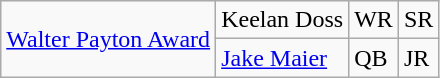<table class="wikitable">
<tr>
<td rowspan=2><a href='#'>Walter Payton Award</a></td>
<td>Keelan Doss</td>
<td>WR</td>
<td>SR</td>
</tr>
<tr>
<td><a href='#'>Jake Maier</a></td>
<td>QB</td>
<td>JR</td>
</tr>
</table>
